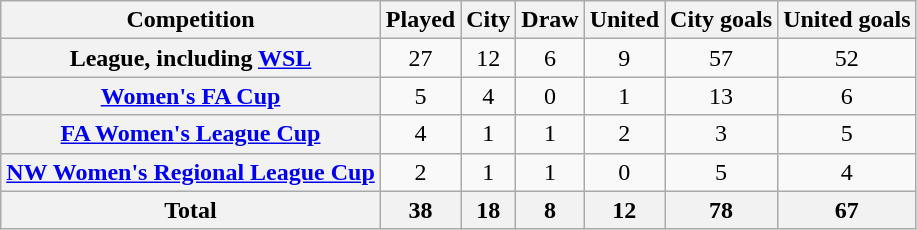<table class="sortable wikitable plainrowheaders" style="text-align:center">
<tr>
<th scope=col>Competition</th>
<th scope=col>Played</th>
<th scope=col>City</th>
<th scope=col>Draw</th>
<th scope=col>United</th>
<th scope=col>City goals</th>
<th scope=col>United goals</th>
</tr>
<tr>
<th scope=row>League, including <a href='#'>WSL</a></th>
<td>27</td>
<td>12</td>
<td>6</td>
<td>9</td>
<td>57</td>
<td>52</td>
</tr>
<tr>
<th scope=row><a href='#'>Women's FA Cup</a></th>
<td>5</td>
<td>4</td>
<td>0</td>
<td>1</td>
<td>13</td>
<td>6</td>
</tr>
<tr>
<th scope=row><a href='#'>FA Women's League Cup</a></th>
<td>4</td>
<td>1</td>
<td>1</td>
<td>2</td>
<td>3</td>
<td>5</td>
</tr>
<tr>
<th scope=row><a href='#'>NW Women's Regional League Cup</a></th>
<td>2</td>
<td>1</td>
<td>1</td>
<td>0</td>
<td>5</td>
<td>4</td>
</tr>
<tr class="sortbottom">
<th scope=row>Total</th>
<th>38</th>
<th>18</th>
<th>8</th>
<th>12</th>
<th>78</th>
<th>67</th>
</tr>
</table>
